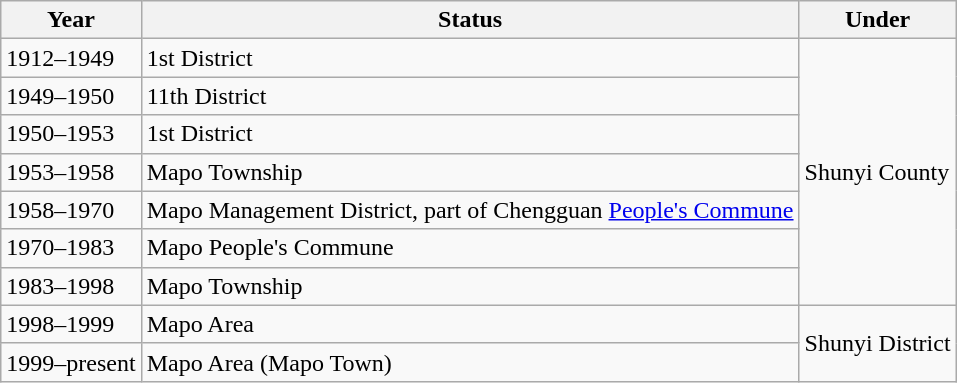<table class="wikitable">
<tr>
<th>Year</th>
<th>Status</th>
<th>Under</th>
</tr>
<tr>
<td>1912–1949</td>
<td>1st District</td>
<td rowspan="7">Shunyi County</td>
</tr>
<tr>
<td>1949–1950</td>
<td>11th District</td>
</tr>
<tr>
<td>1950–1953</td>
<td>1st District</td>
</tr>
<tr>
<td>1953–1958</td>
<td>Mapo Township</td>
</tr>
<tr>
<td>1958–1970</td>
<td>Mapo Management District, part of Chengguan <a href='#'>People's Commune</a></td>
</tr>
<tr>
<td>1970–1983</td>
<td>Mapo People's Commune</td>
</tr>
<tr>
<td>1983–1998</td>
<td>Mapo Township</td>
</tr>
<tr>
<td>1998–1999</td>
<td>Mapo Area</td>
<td rowspan="2">Shunyi District</td>
</tr>
<tr>
<td>1999–present</td>
<td>Mapo Area (Mapo Town)</td>
</tr>
</table>
